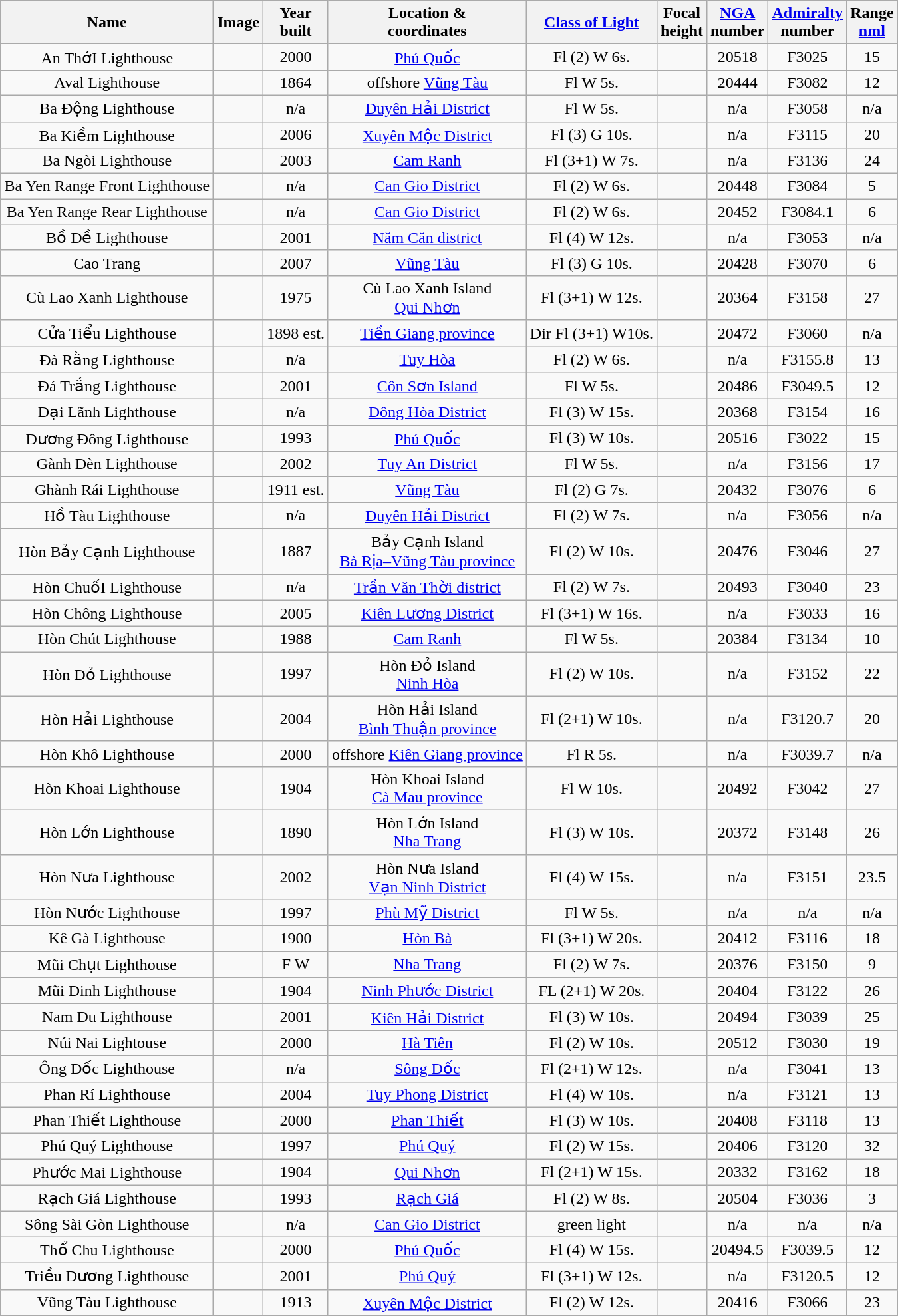<table class="wikitable sortable" style="margin:auto;text-align:center">
<tr>
<th>Name</th>
<th>Image</th>
<th>Year<br>built</th>
<th>Location &<br> coordinates</th>
<th><a href='#'>Class of Light</a></th>
<th>Focal<br>height</th>
<th><a href='#'>NGA</a><br>number</th>
<th><a href='#'>Admiralty</a><br>number</th>
<th>Range<br><a href='#'>nml</a></th>
</tr>
<tr>
<td>An ThớI Lighthouse</td>
<td></td>
<td>2000</td>
<td><a href='#'>Phú Quốc</a><br> </td>
<td>Fl (2) W 6s.</td>
<td></td>
<td>20518</td>
<td>F3025</td>
<td>15</td>
</tr>
<tr>
<td>Aval Lighthouse</td>
<td></td>
<td>1864</td>
<td>offshore <a href='#'>Vũng Tàu</a><br> </td>
<td>Fl W 5s.</td>
<td></td>
<td>20444</td>
<td>F3082</td>
<td>12</td>
</tr>
<tr>
<td>Ba Động Lighthouse</td>
<td> </td>
<td>n/a</td>
<td><a href='#'>Duyên Hải District</a><br> </td>
<td>Fl W 5s.</td>
<td></td>
<td>n/a</td>
<td>F3058</td>
<td>n/a</td>
</tr>
<tr>
<td>Ba Kiềm Lighthouse</td>
<td></td>
<td>2006</td>
<td><a href='#'>Xuyên Mộc District</a><br> </td>
<td>Fl (3) G 10s.</td>
<td></td>
<td>n/a</td>
<td>F3115</td>
<td>20</td>
</tr>
<tr>
<td>Ba Ngòi Lighthouse</td>
<td></td>
<td>2003</td>
<td><a href='#'>Cam Ranh</a><br>  </td>
<td>Fl (3+1) W 7s.</td>
<td></td>
<td>n/a</td>
<td>F3136</td>
<td>24</td>
</tr>
<tr>
<td>Ba Yen Range Front Lighthouse</td>
<td></td>
<td>n/a</td>
<td><a href='#'>Can Gio District</a><br> </td>
<td>Fl (2) W 6s.</td>
<td></td>
<td>20448</td>
<td>F3084</td>
<td>5</td>
</tr>
<tr>
<td>Ba Yen Range Rear Lighthouse</td>
<td></td>
<td>n/a</td>
<td><a href='#'>Can Gio District</a><br> </td>
<td>Fl (2) W 6s.</td>
<td></td>
<td>20452</td>
<td>F3084.1</td>
<td>6</td>
</tr>
<tr>
<td>Bồ Đề Lighthouse</td>
<td></td>
<td>2001</td>
<td><a href='#'>Năm Căn district</a><br> </td>
<td>Fl (4) W 12s.</td>
<td></td>
<td>n/a</td>
<td>F3053</td>
<td>n/a</td>
</tr>
<tr>
<td>Cao Trang</td>
<td> </td>
<td>2007</td>
<td><a href='#'>Vũng Tàu</a><br> </td>
<td>Fl (3) G 10s.</td>
<td></td>
<td>20428</td>
<td>F3070</td>
<td>6</td>
</tr>
<tr>
<td>Cù Lao Xanh Lighthouse</td>
<td></td>
<td>1975</td>
<td>Cù Lao Xanh Island<br><a href='#'>Qui Nhơn</a><br> </td>
<td>Fl (3+1) W 12s.</td>
<td></td>
<td>20364</td>
<td>F3158</td>
<td>27</td>
</tr>
<tr>
<td>Cửa Tiểu Lighthouse</td>
<td></td>
<td>1898 est.</td>
<td><a href='#'>Tiền Giang province</a><br> </td>
<td>Dir Fl (3+1) W10s.</td>
<td></td>
<td>20472</td>
<td>F3060</td>
<td>n/a</td>
</tr>
<tr>
<td>Đà Rằng Lighthouse</td>
<td></td>
<td>n/a</td>
<td><a href='#'>Tuy Hòa</a><br> </td>
<td>Fl (2) W 6s.</td>
<td></td>
<td>n/a</td>
<td>F3155.8</td>
<td>13</td>
</tr>
<tr>
<td>Đá Trắng Lighthouse</td>
<td></td>
<td>2001</td>
<td><a href='#'>Côn Sơn Island</a><br> </td>
<td>Fl W 5s.</td>
<td></td>
<td>20486</td>
<td>F3049.5</td>
<td>12</td>
</tr>
<tr>
<td>Đại Lãnh Lighthouse</td>
<td></td>
<td>n/a</td>
<td><a href='#'>Đông Hòa District</a><br> </td>
<td>Fl (3) W 15s.</td>
<td></td>
<td>20368</td>
<td>F3154</td>
<td>16</td>
</tr>
<tr>
<td>Dương Đông Lighthouse</td>
<td></td>
<td>1993</td>
<td><a href='#'>Phú Quốc</a><br> </td>
<td>Fl (3) W 10s.</td>
<td></td>
<td>20516</td>
<td>F3022</td>
<td>15</td>
</tr>
<tr>
<td>Gành Đèn Lighthouse</td>
<td></td>
<td>2002</td>
<td><a href='#'>Tuy An District</a><br> </td>
<td>Fl W 5s.</td>
<td></td>
<td>n/a</td>
<td>F3156</td>
<td>17</td>
</tr>
<tr>
<td>Ghành Rái Lighthouse</td>
<td> </td>
<td>1911 est.</td>
<td><a href='#'>Vũng Tàu</a><br> </td>
<td>Fl (2) G 7s.</td>
<td></td>
<td>20432</td>
<td>F3076</td>
<td>6</td>
</tr>
<tr>
<td>Hồ Tàu Lighthouse</td>
<td></td>
<td>n/a</td>
<td><a href='#'>Duyên Hải District</a><br> </td>
<td>Fl (2) W 7s.</td>
<td></td>
<td>n/a</td>
<td>F3056</td>
<td>n/a</td>
</tr>
<tr>
<td>Hòn Bảy Cạnh Lighthouse</td>
<td></td>
<td>1887</td>
<td>Bảy Cạnh  Island<br><a href='#'>Bà Rịa–Vũng Tàu province</a><br> </td>
<td>Fl (2) W 10s.</td>
<td></td>
<td>20476</td>
<td>F3046</td>
<td>27</td>
</tr>
<tr>
<td>Hòn ChuốI Lighthouse</td>
<td></td>
<td>n/a</td>
<td><a href='#'>Trần Văn Thời district</a><br> </td>
<td>Fl (2) W 7s.</td>
<td></td>
<td>20493</td>
<td>F3040</td>
<td>23</td>
</tr>
<tr>
<td>Hòn Chông Lighthouse</td>
<td></td>
<td>2005</td>
<td><a href='#'>Kiên Lương District</a><br> </td>
<td>Fl (3+1) W 16s.</td>
<td></td>
<td>n/a</td>
<td>F3033</td>
<td>16</td>
</tr>
<tr>
<td>Hòn Chút Lighthouse</td>
<td></td>
<td>1988</td>
<td><a href='#'>Cam Ranh</a><br> </td>
<td>Fl W 5s.</td>
<td></td>
<td>20384</td>
<td>F3134</td>
<td>10</td>
</tr>
<tr>
<td>Hòn Đỏ Lighthouse</td>
<td></td>
<td>1997</td>
<td>Hòn Đỏ Island<br> <a href='#'>Ninh Hòa</a><br> </td>
<td>Fl (2) W 10s.</td>
<td></td>
<td>n/a</td>
<td>F3152</td>
<td>22</td>
</tr>
<tr>
<td>Hòn Hải Lighthouse</td>
<td> </td>
<td>2004</td>
<td>Hòn Hải  Island<br><a href='#'>Bình Thuận province</a><br> </td>
<td>Fl (2+1) W 10s.</td>
<td></td>
<td>n/a</td>
<td>F3120.7</td>
<td>20</td>
</tr>
<tr>
<td>Hòn Khô Lighthouse</td>
<td></td>
<td>2000</td>
<td>offshore <a href='#'>Kiên Giang province</a><br> </td>
<td>Fl R 5s.</td>
<td></td>
<td>n/a</td>
<td>F3039.7</td>
<td>n/a</td>
</tr>
<tr>
<td>Hòn Khoai Lighthouse</td>
<td></td>
<td>1904</td>
<td>Hòn Khoai Island<br><a href='#'>Cà Mau province</a><br>  </td>
<td>Fl W 10s.</td>
<td></td>
<td>20492</td>
<td>F3042</td>
<td>27</td>
</tr>
<tr>
<td>Hòn Lớn Lighthouse</td>
<td></td>
<td>1890</td>
<td>Hòn Lớn Island<br><a href='#'>Nha Trang</a><br> </td>
<td>Fl (3) W 10s.</td>
<td></td>
<td>20372</td>
<td>F3148</td>
<td>26</td>
</tr>
<tr>
<td>Hòn Nưa Lighthouse</td>
<td></td>
<td>2002</td>
<td>Hòn Nưa  Island<br><a href='#'>Vạn Ninh District </a><br> </td>
<td>Fl (4) W 15s.</td>
<td></td>
<td>n/a</td>
<td>F3151</td>
<td>23.5</td>
</tr>
<tr>
<td>Hòn Nước Lighthouse</td>
<td></td>
<td>1997</td>
<td><a href='#'>Phù Mỹ District </a><br> </td>
<td>Fl W 5s.</td>
<td></td>
<td>n/a</td>
<td>n/a</td>
<td>n/a</td>
</tr>
<tr>
<td>Kê Gà Lighthouse</td>
<td></td>
<td>1900</td>
<td><a href='#'>Hòn Bà</a><br> </td>
<td>Fl (3+1) W 20s.</td>
<td></td>
<td>20412</td>
<td>F3116</td>
<td>18</td>
</tr>
<tr>
<td>Mũi Chụt Lighthouse</td>
<td></td>
<td>F W</td>
<td><a href='#'>Nha Trang</a><br> </td>
<td>Fl (2) W 7s.</td>
<td></td>
<td>20376</td>
<td>F3150</td>
<td>9</td>
</tr>
<tr>
<td>Mũi Dinh Lighthouse</td>
<td></td>
<td>1904</td>
<td><a href='#'>Ninh Phước District</a><br> </td>
<td>FL (2+1) W 20s.</td>
<td></td>
<td>20404</td>
<td>F3122</td>
<td>26</td>
</tr>
<tr>
<td>Nam Du Lighthouse</td>
<td></td>
<td>2001</td>
<td><a href='#'>Kiên Hải District</a><br> </td>
<td>Fl (3) W 10s.</td>
<td></td>
<td>20494</td>
<td>F3039</td>
<td>25</td>
</tr>
<tr>
<td>Núi Nai Lightouse</td>
<td></td>
<td>2000</td>
<td><a href='#'>Hà Tiên</a><br> </td>
<td>Fl (2) W 10s.</td>
<td></td>
<td>20512</td>
<td>F3030</td>
<td>19</td>
</tr>
<tr>
<td>Ông Đốc Lighthouse</td>
<td></td>
<td>n/a</td>
<td><a href='#'>Sông Đốc</a><br> </td>
<td>Fl (2+1) W 12s.</td>
<td></td>
<td>n/a</td>
<td>F3041</td>
<td>13</td>
</tr>
<tr>
<td>Phan Rí Lighthouse</td>
<td></td>
<td>2004</td>
<td><a href='#'>Tuy Phong District</a><br> </td>
<td>Fl (4) W 10s.</td>
<td></td>
<td>n/a</td>
<td>F3121</td>
<td>13</td>
</tr>
<tr>
<td>Phan Thiết Lighthouse</td>
<td></td>
<td>2000</td>
<td><a href='#'>Phan Thiết</a><br> </td>
<td>Fl (3) W 10s.</td>
<td></td>
<td>20408</td>
<td>F3118</td>
<td>13</td>
</tr>
<tr>
<td>Phú Quý Lighthouse</td>
<td></td>
<td>1997</td>
<td><a href='#'>Phú Quý</a><br> </td>
<td>Fl (2) W 15s.</td>
<td></td>
<td>20406</td>
<td>F3120</td>
<td>32</td>
</tr>
<tr>
<td>Phước Mai Lighthouse</td>
<td></td>
<td>1904</td>
<td><a href='#'>Qui Nhơn</a><br>  </td>
<td>Fl (2+1) W 15s.</td>
<td></td>
<td>20332</td>
<td>F3162</td>
<td>18</td>
</tr>
<tr>
<td>Rạch Giá Lighthouse</td>
<td> </td>
<td>1993</td>
<td><a href='#'>Rạch Giá</a><br> </td>
<td>Fl (2) W 8s.</td>
<td></td>
<td>20504</td>
<td>F3036</td>
<td>3</td>
</tr>
<tr>
<td>Sông Sài Gòn Lighthouse</td>
<td> </td>
<td>n/a</td>
<td><a href='#'>Can Gio District</a><br> </td>
<td>green light</td>
<td></td>
<td>n/a</td>
<td>n/a</td>
<td>n/a</td>
</tr>
<tr>
<td>Thổ Chu Lighthouse</td>
<td> </td>
<td>2000</td>
<td><a href='#'>Phú Quốc</a><br> </td>
<td>Fl (4) W 15s.</td>
<td></td>
<td>20494.5</td>
<td>F3039.5</td>
<td>12</td>
</tr>
<tr>
<td>Triều Dương Lighthouse</td>
<td> </td>
<td>2001</td>
<td><a href='#'>Phú Quý</a><br></td>
<td>Fl (3+1) W 12s.</td>
<td></td>
<td>n/a</td>
<td>F3120.5</td>
<td>12</td>
</tr>
<tr>
<td>Vũng Tàu Lighthouse</td>
<td></td>
<td>1913</td>
<td><a href='#'>Xuyên Mộc District</a><br> </td>
<td>Fl (2) W 12s.</td>
<td></td>
<td>20416</td>
<td>F3066</td>
<td>23</td>
</tr>
<tr>
</tr>
</table>
